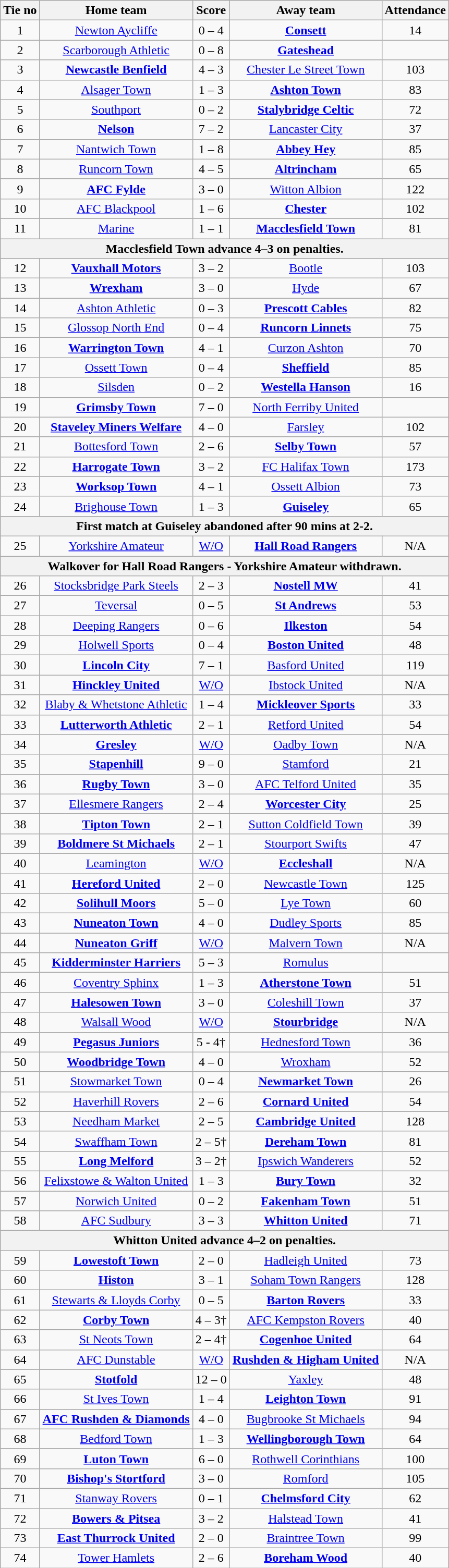<table class="wikitable" style="text-align:center">
<tr>
<th>Tie no</th>
<th>Home team</th>
<th>Score</th>
<th>Away team</th>
<th>Attendance</th>
</tr>
<tr>
<td>1</td>
<td><a href='#'>Newton Aycliffe</a></td>
<td>0 – 4</td>
<td><strong><a href='#'>Consett</a></strong></td>
<td>14</td>
</tr>
<tr>
<td>2</td>
<td><a href='#'>Scarborough Athletic</a></td>
<td>0 – 8</td>
<td><strong><a href='#'>Gateshead</a></strong></td>
<td></td>
</tr>
<tr>
<td>3</td>
<td><strong><a href='#'>Newcastle Benfield</a></strong></td>
<td>4 – 3</td>
<td><a href='#'>Chester Le Street Town</a></td>
<td>103</td>
</tr>
<tr>
<td>4</td>
<td><a href='#'>Alsager Town</a></td>
<td>1 – 3</td>
<td><strong><a href='#'>Ashton Town</a></strong></td>
<td>83</td>
</tr>
<tr>
<td>5</td>
<td><a href='#'>Southport</a></td>
<td>0 – 2</td>
<td><strong><a href='#'>Stalybridge Celtic</a></strong></td>
<td>72</td>
</tr>
<tr>
<td>6</td>
<td><strong><a href='#'>Nelson</a></strong></td>
<td>7 – 2</td>
<td><a href='#'>Lancaster City</a></td>
<td>37</td>
</tr>
<tr>
<td>7</td>
<td><a href='#'>Nantwich Town</a></td>
<td>1 – 8</td>
<td><strong><a href='#'>Abbey Hey</a></strong></td>
<td>85</td>
</tr>
<tr>
<td>8</td>
<td><a href='#'>Runcorn Town</a></td>
<td>4 – 5</td>
<td><strong><a href='#'>Altrincham</a></strong></td>
<td>65</td>
</tr>
<tr>
<td>9</td>
<td><strong><a href='#'>AFC Fylde</a></strong></td>
<td>3 – 0</td>
<td><a href='#'>Witton Albion</a></td>
<td>122</td>
</tr>
<tr>
<td>10</td>
<td><a href='#'>AFC Blackpool</a></td>
<td>1 – 6</td>
<td><strong><a href='#'>Chester</a></strong></td>
<td>102</td>
</tr>
<tr>
<td>11</td>
<td><a href='#'>Marine</a></td>
<td>1 – 1</td>
<td><strong><a href='#'>Macclesfield Town</a></strong></td>
<td>81</td>
</tr>
<tr>
<th colspan="5"><strong>Macclesfield Town advance 4–3 on penalties.</strong></th>
</tr>
<tr>
<td>12</td>
<td><strong><a href='#'>Vauxhall Motors</a></strong></td>
<td>3 – 2</td>
<td><a href='#'>Bootle</a></td>
<td>103</td>
</tr>
<tr>
<td>13</td>
<td><strong><a href='#'>Wrexham</a></strong></td>
<td>3 – 0</td>
<td><a href='#'>Hyde</a></td>
<td>67</td>
</tr>
<tr>
<td>14</td>
<td><a href='#'>Ashton Athletic</a></td>
<td>0 – 3</td>
<td><strong><a href='#'>Prescott Cables</a></strong></td>
<td>82</td>
</tr>
<tr>
<td>15</td>
<td><a href='#'>Glossop North End</a></td>
<td>0 – 4</td>
<td><strong><a href='#'>Runcorn Linnets</a></strong></td>
<td>75</td>
</tr>
<tr>
<td>16</td>
<td><strong><a href='#'>Warrington Town</a></strong></td>
<td>4 – 1</td>
<td><a href='#'>Curzon Ashton</a></td>
<td>70</td>
</tr>
<tr>
<td>17</td>
<td><a href='#'>Ossett Town</a></td>
<td>0 – 4</td>
<td><strong><a href='#'>Sheffield</a></strong></td>
<td>85</td>
</tr>
<tr>
<td>18</td>
<td><a href='#'>Silsden</a></td>
<td>0 – 2</td>
<td><strong><a href='#'>Westella Hanson</a></strong></td>
<td>16</td>
</tr>
<tr>
<td>19</td>
<td><strong><a href='#'>Grimsby Town</a></strong></td>
<td>7 – 0</td>
<td><a href='#'>North Ferriby United</a></td>
<td></td>
</tr>
<tr>
<td>20</td>
<td><strong><a href='#'>Staveley Miners Welfare</a></strong></td>
<td>4 – 0</td>
<td><a href='#'>Farsley</a></td>
<td>102</td>
</tr>
<tr>
<td>21</td>
<td><a href='#'>Bottesford Town</a></td>
<td>2 – 6</td>
<td><strong><a href='#'>Selby Town</a></strong></td>
<td>57</td>
</tr>
<tr>
<td>22</td>
<td><strong><a href='#'>Harrogate Town</a></strong></td>
<td>3 – 2</td>
<td><a href='#'>FC Halifax Town</a></td>
<td>173</td>
</tr>
<tr>
<td>23</td>
<td><strong><a href='#'>Worksop Town</a></strong></td>
<td>4 – 1</td>
<td><a href='#'>Ossett Albion</a></td>
<td>73</td>
</tr>
<tr>
<td>24</td>
<td><a href='#'>Brighouse Town</a></td>
<td>1 – 3</td>
<td><strong><a href='#'>Guiseley</a></strong></td>
<td>65</td>
</tr>
<tr>
<th colspan="5"><strong>First match at Guiseley abandoned after 90 mins at 2-2.</strong></th>
</tr>
<tr>
<td>25</td>
<td><a href='#'>Yorkshire Amateur</a></td>
<td><a href='#'>W/O</a></td>
<td><strong><a href='#'>Hall Road Rangers</a></strong></td>
<td>N/A</td>
</tr>
<tr>
<th colspan="5"><strong>Walkover for Hall Road Rangers - Yorkshire Amateur withdrawn.</strong></th>
</tr>
<tr>
<td>26</td>
<td><a href='#'>Stocksbridge Park Steels</a></td>
<td>2 – 3</td>
<td><strong><a href='#'>Nostell MW</a></strong></td>
<td>41</td>
</tr>
<tr>
<td>27</td>
<td><a href='#'>Teversal</a></td>
<td>0 – 5</td>
<td><strong><a href='#'>St Andrews</a></strong></td>
<td>53</td>
</tr>
<tr>
<td>28</td>
<td><a href='#'>Deeping Rangers</a></td>
<td>0 – 6</td>
<td><strong><a href='#'>Ilkeston</a></strong></td>
<td>54</td>
</tr>
<tr>
<td>29</td>
<td><a href='#'>Holwell Sports</a></td>
<td>0 – 4</td>
<td><strong><a href='#'>Boston United</a></strong></td>
<td>48</td>
</tr>
<tr>
<td>30</td>
<td><strong><a href='#'>Lincoln City</a></strong></td>
<td>7 – 1</td>
<td><a href='#'>Basford United</a></td>
<td>119</td>
</tr>
<tr>
<td>31</td>
<td><strong><a href='#'>Hinckley United</a></strong></td>
<td><a href='#'>W/O</a></td>
<td><a href='#'>Ibstock United</a></td>
<td>N/A</td>
</tr>
<tr>
<td>32</td>
<td><a href='#'>Blaby & Whetstone Athletic</a></td>
<td>1 – 4</td>
<td><strong><a href='#'>Mickleover Sports</a></strong></td>
<td>33</td>
</tr>
<tr>
<td>33</td>
<td><strong><a href='#'>Lutterworth Athletic</a></strong></td>
<td>2 – 1</td>
<td><a href='#'>Retford United</a></td>
<td>54</td>
</tr>
<tr>
<td>34</td>
<td><strong><a href='#'>Gresley</a></strong></td>
<td><a href='#'>W/O</a></td>
<td><a href='#'>Oadby Town</a></td>
<td>N/A</td>
</tr>
<tr>
<td>35</td>
<td><strong><a href='#'>Stapenhill</a></strong></td>
<td>9 – 0</td>
<td><a href='#'>Stamford</a></td>
<td>21</td>
</tr>
<tr>
<td>36</td>
<td><strong><a href='#'>Rugby Town</a></strong></td>
<td>3 – 0</td>
<td><a href='#'>AFC Telford United</a></td>
<td>35</td>
</tr>
<tr>
<td>37</td>
<td><a href='#'>Ellesmere Rangers</a></td>
<td>2 – 4</td>
<td><strong><a href='#'>Worcester City</a></strong></td>
<td>25</td>
</tr>
<tr>
<td>38</td>
<td><strong><a href='#'>Tipton Town</a></strong></td>
<td>2 – 1</td>
<td><a href='#'>Sutton Coldfield Town</a></td>
<td>39</td>
</tr>
<tr>
<td>39</td>
<td><strong><a href='#'>Boldmere St Michaels</a></strong></td>
<td>2 – 1</td>
<td><a href='#'>Stourport Swifts</a></td>
<td>47</td>
</tr>
<tr>
<td>40</td>
<td><a href='#'>Leamington</a></td>
<td><a href='#'>W/O</a></td>
<td><strong><a href='#'>Eccleshall</a></strong></td>
<td>N/A</td>
</tr>
<tr>
<td>41</td>
<td><strong><a href='#'>Hereford United</a></strong></td>
<td>2 – 0</td>
<td><a href='#'>Newcastle Town</a></td>
<td>125</td>
</tr>
<tr>
<td>42</td>
<td><strong><a href='#'>Solihull Moors</a></strong></td>
<td>5 – 0</td>
<td><a href='#'>Lye Town</a></td>
<td>60</td>
</tr>
<tr>
<td>43</td>
<td><strong><a href='#'>Nuneaton Town</a></strong></td>
<td>4 – 0</td>
<td><a href='#'>Dudley Sports</a></td>
<td>85</td>
</tr>
<tr>
<td>44</td>
<td><strong><a href='#'>Nuneaton Griff</a></strong></td>
<td><a href='#'>W/O</a></td>
<td><a href='#'>Malvern Town</a></td>
<td>N/A</td>
</tr>
<tr>
<td>45</td>
<td><strong><a href='#'>Kidderminster Harriers</a></strong></td>
<td>5 – 3</td>
<td><a href='#'>Romulus</a></td>
<td></td>
</tr>
<tr>
<td>46</td>
<td><a href='#'>Coventry Sphinx</a></td>
<td>1 – 3</td>
<td><strong><a href='#'>Atherstone Town</a></strong></td>
<td>51</td>
</tr>
<tr>
<td>47</td>
<td><strong><a href='#'>Halesowen Town</a></strong></td>
<td>3 – 0</td>
<td><a href='#'>Coleshill Town</a></td>
<td>37</td>
</tr>
<tr>
<td>48</td>
<td><a href='#'>Walsall Wood</a></td>
<td><a href='#'>W/O</a></td>
<td><strong><a href='#'>Stourbridge</a></strong></td>
<td>N/A</td>
</tr>
<tr>
<td>49</td>
<td><strong><a href='#'>Pegasus Juniors</a></strong></td>
<td>5 - 4†</td>
<td><a href='#'>Hednesford Town</a></td>
<td>36</td>
</tr>
<tr>
<td>50</td>
<td><strong><a href='#'>Woodbridge Town</a></strong></td>
<td>4 – 0</td>
<td><a href='#'>Wroxham</a></td>
<td>52</td>
</tr>
<tr>
<td>51</td>
<td><a href='#'>Stowmarket Town</a></td>
<td>0 – 4</td>
<td><strong><a href='#'>Newmarket Town</a></strong></td>
<td>26</td>
</tr>
<tr>
<td>52</td>
<td><a href='#'>Haverhill Rovers</a></td>
<td>2 – 6</td>
<td><strong><a href='#'>Cornard United</a></strong></td>
<td>54</td>
</tr>
<tr>
<td>53</td>
<td><a href='#'>Needham Market</a></td>
<td>2 – 5</td>
<td><strong><a href='#'>Cambridge United</a></strong></td>
<td>128</td>
</tr>
<tr>
<td>54</td>
<td><a href='#'>Swaffham Town</a></td>
<td>2 – 5†</td>
<td><strong><a href='#'>Dereham Town</a></strong></td>
<td>81</td>
</tr>
<tr>
<td>55</td>
<td><strong><a href='#'>Long Melford</a></strong></td>
<td>3 – 2†</td>
<td><a href='#'>Ipswich Wanderers</a></td>
<td>52</td>
</tr>
<tr>
<td>56</td>
<td><a href='#'>Felixstowe & Walton United</a></td>
<td>1 – 3</td>
<td><strong><a href='#'>Bury Town</a></strong></td>
<td>32</td>
</tr>
<tr>
<td>57</td>
<td><a href='#'>Norwich United</a></td>
<td>0 – 2</td>
<td><strong><a href='#'>Fakenham Town</a></strong></td>
<td>51</td>
</tr>
<tr>
<td>58</td>
<td><a href='#'>AFC Sudbury</a></td>
<td>3 – 3</td>
<td><strong><a href='#'>Whitton United</a></strong></td>
<td>71</td>
</tr>
<tr>
<th colspan="5"><strong>Whitton United advance 4–2 on penalties.</strong></th>
</tr>
<tr>
<td>59</td>
<td><strong><a href='#'>Lowestoft Town</a></strong></td>
<td>2 – 0</td>
<td><a href='#'>Hadleigh United</a></td>
<td>73</td>
</tr>
<tr>
<td>60</td>
<td><strong><a href='#'>Histon</a></strong></td>
<td>3 – 1</td>
<td><a href='#'>Soham Town Rangers</a></td>
<td>128</td>
</tr>
<tr>
<td>61</td>
<td><a href='#'>Stewarts & Lloyds Corby</a></td>
<td>0 – 5</td>
<td><strong><a href='#'>Barton Rovers</a></strong></td>
<td>33</td>
</tr>
<tr>
<td>62</td>
<td><strong><a href='#'>Corby Town</a></strong></td>
<td>4 – 3†</td>
<td><a href='#'>AFC Kempston Rovers</a></td>
<td>40</td>
</tr>
<tr>
<td>63</td>
<td><a href='#'>St Neots Town</a></td>
<td>2 – 4†</td>
<td><strong><a href='#'>Cogenhoe United</a></strong></td>
<td>64</td>
</tr>
<tr>
<td>64</td>
<td><a href='#'>AFC Dunstable</a></td>
<td><a href='#'>W/O</a></td>
<td><strong><a href='#'>Rushden & Higham United</a></strong></td>
<td>N/A</td>
</tr>
<tr>
<td>65</td>
<td><strong><a href='#'>Stotfold</a></strong></td>
<td>12 – 0</td>
<td><a href='#'>Yaxley</a></td>
<td>48</td>
</tr>
<tr>
<td>66</td>
<td><a href='#'>St Ives Town</a></td>
<td>1 – 4</td>
<td><strong><a href='#'>Leighton Town</a></strong></td>
<td>91</td>
</tr>
<tr>
<td>67</td>
<td><strong><a href='#'>AFC Rushden & Diamonds</a></strong></td>
<td>4 – 0</td>
<td><a href='#'>Bugbrooke St Michaels</a></td>
<td>94</td>
</tr>
<tr>
<td>68</td>
<td><a href='#'>Bedford Town</a></td>
<td>1 – 3</td>
<td><strong><a href='#'>Wellingborough Town</a></strong></td>
<td>64</td>
</tr>
<tr>
<td>69</td>
<td><strong><a href='#'>Luton Town</a></strong></td>
<td>6 – 0</td>
<td><a href='#'>Rothwell Corinthians</a></td>
<td>100</td>
</tr>
<tr>
<td>70</td>
<td><strong><a href='#'>Bishop's Stortford</a></strong></td>
<td>3 – 0</td>
<td><a href='#'>Romford</a></td>
<td>105</td>
</tr>
<tr>
<td>71</td>
<td><a href='#'>Stanway Rovers</a></td>
<td>0 – 1</td>
<td><strong><a href='#'>Chelmsford City</a></strong></td>
<td>62</td>
</tr>
<tr>
<td>72</td>
<td><strong><a href='#'>Bowers & Pitsea</a></strong></td>
<td>3 – 2</td>
<td><a href='#'>Halstead Town</a></td>
<td>41</td>
</tr>
<tr>
<td>73</td>
<td><strong><a href='#'>East Thurrock United</a></strong></td>
<td>2 – 0</td>
<td><a href='#'>Braintree Town</a></td>
<td>99</td>
</tr>
<tr>
<td>74</td>
<td><a href='#'>Tower Hamlets</a></td>
<td>2 – 6</td>
<td><strong><a href='#'>Boreham Wood</a></strong></td>
<td>40</td>
</tr>
</table>
